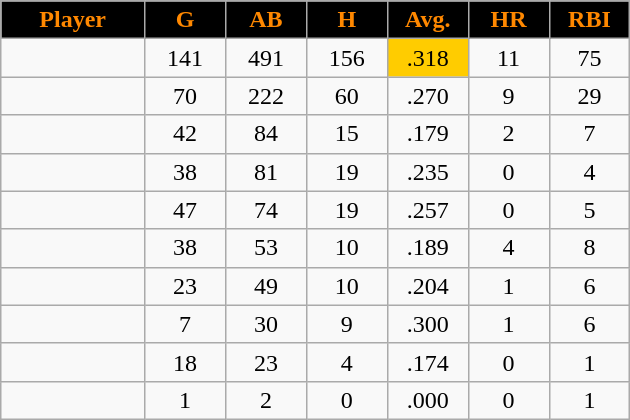<table class="wikitable sortable">
<tr>
<th style="background:black;color:#FF8800;" width="16%">Player</th>
<th style="background:black;color:#FF8800;" width="9%">G</th>
<th style="background:black;color:#FF8800;" width="9%">AB</th>
<th style="background:black;color:#FF8800;" width="9%">H</th>
<th style="background:black;color:#FF8800;" width="9%">Avg.</th>
<th style="background:black;color:#FF8800;" width="9%">HR</th>
<th style="background:black;color:#FF8800;" width="9%">RBI</th>
</tr>
<tr align="center">
<td></td>
<td>141</td>
<td>491</td>
<td>156</td>
<td bgcolor="#FFCC00">.318</td>
<td>11</td>
<td>75</td>
</tr>
<tr align="center">
<td></td>
<td>70</td>
<td>222</td>
<td>60</td>
<td>.270</td>
<td>9</td>
<td>29</td>
</tr>
<tr align="center">
<td></td>
<td>42</td>
<td>84</td>
<td>15</td>
<td>.179</td>
<td>2</td>
<td>7</td>
</tr>
<tr align="center">
<td></td>
<td>38</td>
<td>81</td>
<td>19</td>
<td>.235</td>
<td>0</td>
<td>4</td>
</tr>
<tr align="center">
<td></td>
<td>47</td>
<td>74</td>
<td>19</td>
<td>.257</td>
<td>0</td>
<td>5</td>
</tr>
<tr align="center">
<td></td>
<td>38</td>
<td>53</td>
<td>10</td>
<td>.189</td>
<td>4</td>
<td>8</td>
</tr>
<tr align="center">
<td></td>
<td>23</td>
<td>49</td>
<td>10</td>
<td>.204</td>
<td>1</td>
<td>6</td>
</tr>
<tr align="center">
<td></td>
<td>7</td>
<td>30</td>
<td>9</td>
<td>.300</td>
<td>1</td>
<td>6</td>
</tr>
<tr align="center">
<td></td>
<td>18</td>
<td>23</td>
<td>4</td>
<td>.174</td>
<td>0</td>
<td>1</td>
</tr>
<tr align="center">
<td></td>
<td>1</td>
<td>2</td>
<td>0</td>
<td>.000</td>
<td>0</td>
<td>1</td>
</tr>
</table>
